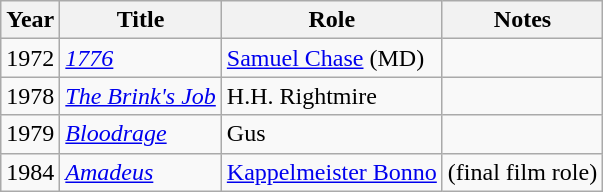<table class="wikitable sortable">
<tr>
<th>Year</th>
<th>Title</th>
<th>Role</th>
<th class="unsortable">Notes</th>
</tr>
<tr>
<td>1972</td>
<td><em><a href='#'>1776</a></em></td>
<td><a href='#'>Samuel Chase</a> (MD)</td>
<td></td>
</tr>
<tr>
<td>1978</td>
<td><em><a href='#'>The Brink's Job</a></em></td>
<td>H.H. Rightmire</td>
<td></td>
</tr>
<tr>
<td>1979</td>
<td><em><a href='#'>Bloodrage</a></em></td>
<td>Gus</td>
<td></td>
</tr>
<tr>
<td>1984</td>
<td><em><a href='#'>Amadeus</a></em></td>
<td><a href='#'>Kappelmeister Bonno</a></td>
<td>(final film role)</td>
</tr>
</table>
